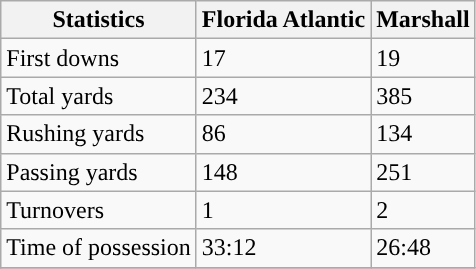<table class="wikitable">
<tr>
<th>Statistics</th>
<th>Florida Atlantic</th>
<th>Marshall</th>
</tr>
<tr>
<td>First downs</td>
<td>17</td>
<td>19</td>
</tr>
<tr>
<td>Total yards</td>
<td>234</td>
<td>385</td>
</tr>
<tr>
<td>Rushing yards</td>
<td>86</td>
<td>134</td>
</tr>
<tr>
<td>Passing yards</td>
<td>148</td>
<td>251</td>
</tr>
<tr>
<td>Turnovers</td>
<td>1</td>
<td>2</td>
</tr>
<tr>
<td>Time of possession</td>
<td>33:12</td>
<td>26:48</td>
</tr>
<tr>
</tr>
</table>
